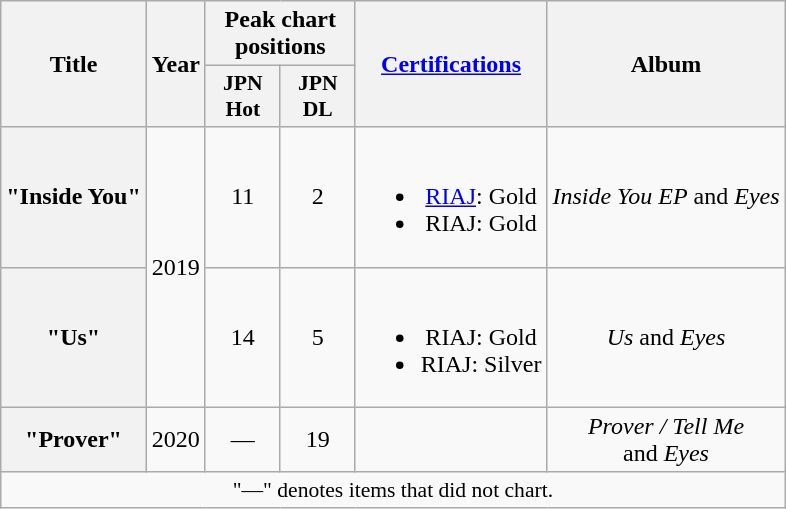<table class="wikitable plainrowheaders" style="text-align:center;">
<tr>
<th rowspan="2" scope="col">Title</th>
<th rowspan="2" scope="col">Year</th>
<th colspan="2">Peak chart positions</th>
<th rowspan="2" scope="col"><a href='#'>Certifications</a></th>
<th rowspan="2" scope="col">Album</th>
</tr>
<tr>
<th style="width:3em;font-size:90%">JPN<br>Hot<br></th>
<th style="width:3em;font-size:90%">JPN<br>DL<br></th>
</tr>
<tr>
<th scope="row">"Inside You"</th>
<td rowspan="2">2019</td>
<td>11</td>
<td>2</td>
<td><br><ul><li><a href='#'>RIAJ</a>: Gold </li><li>RIAJ: Gold </li></ul></td>
<td><em>Inside You EP</em> and <em>Eyes</em></td>
</tr>
<tr>
<th scope="row">"Us"</th>
<td>14</td>
<td>5</td>
<td><br><ul><li>RIAJ: Gold </li><li>RIAJ: Silver </li></ul></td>
<td><em>Us</em> and <em>Eyes</em></td>
</tr>
<tr>
<th scope="row">"Prover"</th>
<td>2020</td>
<td>—</td>
<td>19</td>
<td></td>
<td><em>Prover / Tell Me</em><br>and <em>Eyes</em></td>
</tr>
<tr>
<td colspan="6" align="center" style="font-size:90%;">"—" denotes items that did not chart.</td>
</tr>
</table>
